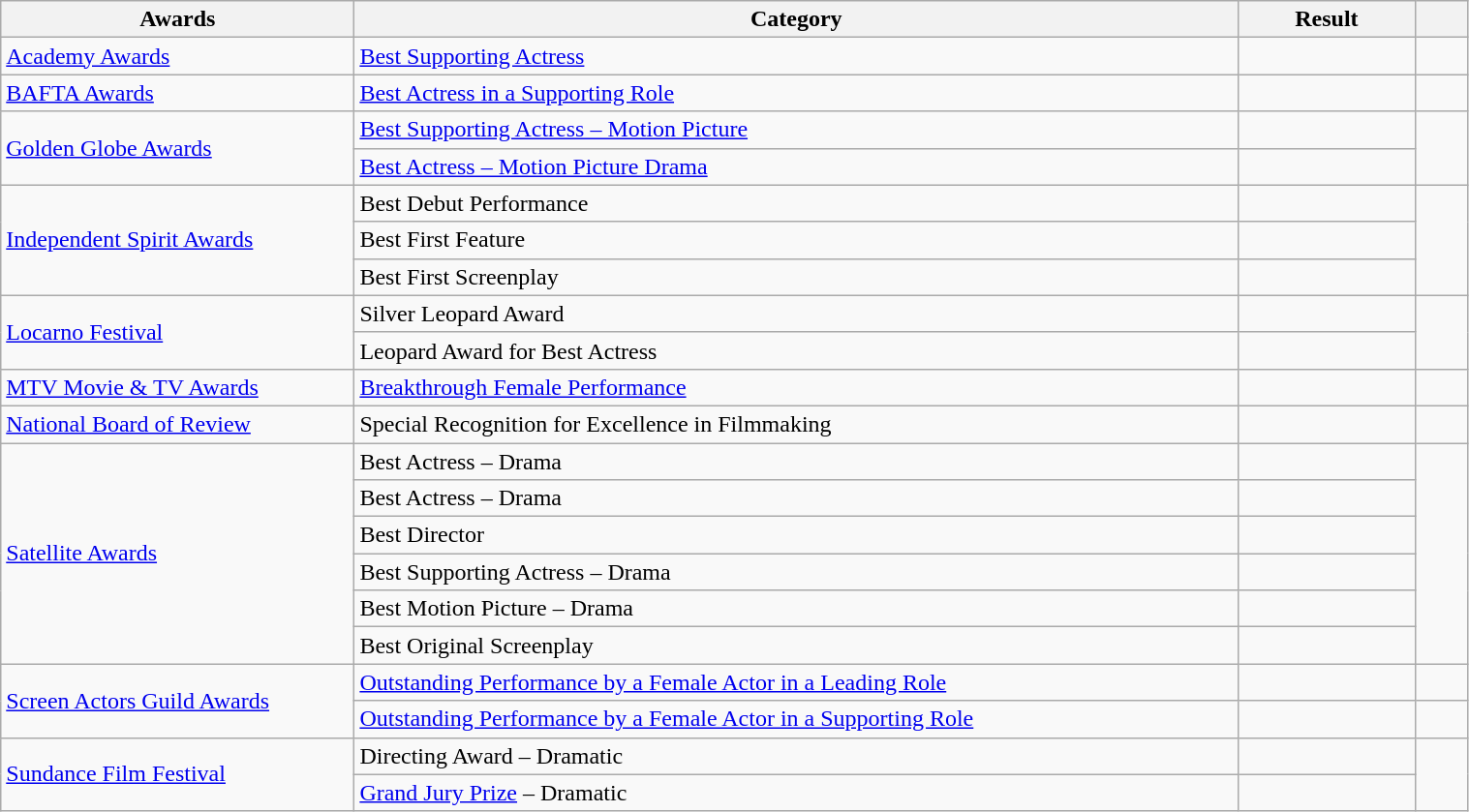<table class="wikitable" style="width:80%;">
<tr>
<th width=20%>Awards</th>
<th style="width:50%;">Category</th>
<th style="width:10%;">Result</th>
<th width=3%></th>
</tr>
<tr>
<td rowspan="1"><a href='#'>Academy Awards</a></td>
<td><a href='#'>Best Supporting Actress</a> </td>
<td></td>
<td align=center></td>
</tr>
<tr>
<td><a href='#'>BAFTA Awards</a></td>
<td><a href='#'>Best Actress in a Supporting Role</a> </td>
<td></td>
<td align=center></td>
</tr>
<tr>
<td rowspan="2"><a href='#'>Golden Globe Awards</a></td>
<td><a href='#'>Best Supporting Actress – Motion Picture</a> </td>
<td></td>
<td rowspan="2" align="center"></td>
</tr>
<tr>
<td><a href='#'>Best Actress – Motion Picture Drama</a> </td>
<td></td>
</tr>
<tr>
<td rowspan="3"><a href='#'>Independent Spirit Awards</a></td>
<td>Best Debut Performance </td>
<td></td>
<td rowspan="3" align="center"></td>
</tr>
<tr>
<td>Best First Feature </td>
<td></td>
</tr>
<tr>
<td>Best First Screenplay </td>
<td></td>
</tr>
<tr>
<td rowspan="2"><a href='#'>Locarno Festival</a></td>
<td>Silver Leopard Award </td>
<td></td>
<td rowspan="2" align="center"></td>
</tr>
<tr>
<td>Leopard Award for Best Actress </td>
<td></td>
</tr>
<tr>
<td><a href='#'>MTV Movie & TV Awards</a></td>
<td><a href='#'>Breakthrough Female Performance</a> </td>
<td></td>
<td align=center></td>
</tr>
<tr>
<td><a href='#'>National Board of Review</a></td>
<td>Special Recognition for Excellence in Filmmaking</td>
<td></td>
<td align="center"></td>
</tr>
<tr>
<td rowspan="6"><a href='#'>Satellite Awards</a></td>
<td>Best Actress – Drama </td>
<td></td>
<td rowspan="6" align="center"></td>
</tr>
<tr>
<td>Best Actress – Drama </td>
<td></td>
</tr>
<tr>
<td>Best Director </td>
<td></td>
</tr>
<tr>
<td>Best Supporting Actress – Drama </td>
<td></td>
</tr>
<tr>
<td>Best Motion Picture – Drama</td>
<td></td>
</tr>
<tr>
<td>Best Original Screenplay </td>
<td></td>
</tr>
<tr>
<td rowspan="2"><a href='#'>Screen Actors Guild Awards</a></td>
<td><a href='#'>Outstanding Performance by a Female Actor in a Leading Role</a> </td>
<td></td>
<td align="center"></td>
</tr>
<tr>
<td><a href='#'>Outstanding Performance by a Female Actor in a Supporting Role</a> </td>
<td></td>
<td align="center"></td>
</tr>
<tr>
<td rowspan="2"><a href='#'>Sundance Film Festival</a></td>
<td>Directing Award – Dramatic </td>
<td></td>
<td rowspan="2" align="center"></td>
</tr>
<tr>
<td><a href='#'>Grand Jury Prize</a> – Dramatic</td>
<td></td>
</tr>
</table>
